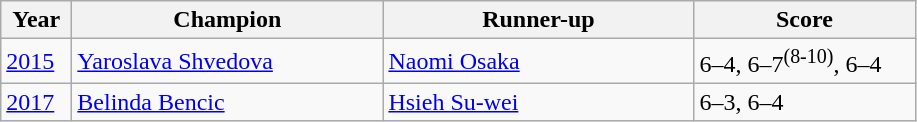<table class="wikitable">
<tr>
<th style="width:40px">Year</th>
<th style="width:200px">Champion</th>
<th style="width:200px">Runner-up</th>
<th style="width:140px" class="unsortable">Score</th>
</tr>
<tr>
<td><a href='#'>2015</a></td>
<td> <a href='#'>Yaroslava Shvedova</a></td>
<td> <a href='#'>Naomi Osaka</a></td>
<td>6–4, 6–7<sup>(8-10)</sup>, 6–4</td>
</tr>
<tr>
<td><a href='#'>2017</a></td>
<td> <a href='#'>Belinda Bencic</a></td>
<td> <a href='#'>Hsieh Su-wei</a></td>
<td>6–3, 6–4</td>
</tr>
</table>
